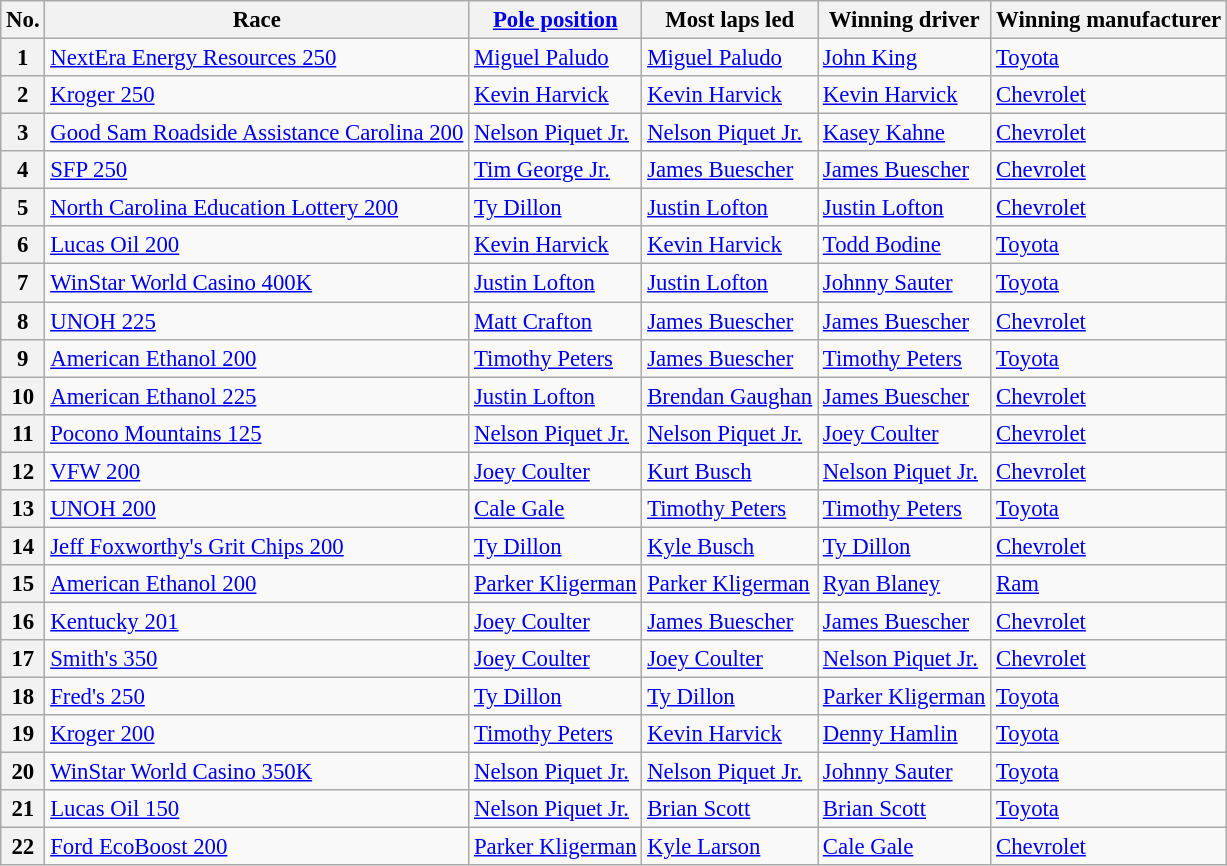<table class="wikitable sortable" style="font-size:95%">
<tr>
<th>No.</th>
<th>Race</th>
<th><a href='#'>Pole position</a></th>
<th>Most laps led</th>
<th>Winning driver</th>
<th>Winning manufacturer</th>
</tr>
<tr>
<th>1</th>
<td><a href='#'>NextEra Energy Resources 250</a></td>
<td><a href='#'>Miguel Paludo</a></td>
<td><a href='#'>Miguel Paludo</a></td>
<td><a href='#'>John King</a></td>
<td><a href='#'>Toyota</a></td>
</tr>
<tr>
<th>2</th>
<td><a href='#'>Kroger 250</a></td>
<td><a href='#'>Kevin Harvick</a></td>
<td><a href='#'>Kevin Harvick</a></td>
<td><a href='#'>Kevin Harvick</a></td>
<td><a href='#'>Chevrolet</a></td>
</tr>
<tr>
<th>3</th>
<td><a href='#'>Good Sam Roadside Assistance Carolina 200</a></td>
<td><a href='#'>Nelson Piquet Jr.</a></td>
<td><a href='#'>Nelson Piquet Jr.</a></td>
<td><a href='#'>Kasey Kahne</a></td>
<td><a href='#'>Chevrolet</a></td>
</tr>
<tr>
<th>4</th>
<td><a href='#'>SFP 250</a></td>
<td><a href='#'>Tim George Jr.</a></td>
<td><a href='#'>James Buescher</a></td>
<td><a href='#'>James Buescher</a></td>
<td><a href='#'>Chevrolet</a></td>
</tr>
<tr>
<th>5</th>
<td><a href='#'>North Carolina Education Lottery 200</a></td>
<td><a href='#'>Ty Dillon</a></td>
<td><a href='#'>Justin Lofton</a></td>
<td><a href='#'>Justin Lofton</a></td>
<td><a href='#'>Chevrolet</a></td>
</tr>
<tr>
<th>6</th>
<td><a href='#'>Lucas Oil 200</a></td>
<td><a href='#'>Kevin Harvick</a></td>
<td><a href='#'>Kevin Harvick</a></td>
<td><a href='#'>Todd Bodine</a></td>
<td><a href='#'>Toyota</a></td>
</tr>
<tr>
<th>7</th>
<td><a href='#'>WinStar World Casino 400K</a></td>
<td><a href='#'>Justin Lofton</a></td>
<td><a href='#'>Justin Lofton</a></td>
<td><a href='#'>Johnny Sauter</a></td>
<td><a href='#'>Toyota</a></td>
</tr>
<tr>
<th>8</th>
<td><a href='#'>UNOH 225</a></td>
<td><a href='#'>Matt Crafton</a></td>
<td><a href='#'>James Buescher</a></td>
<td><a href='#'>James Buescher</a></td>
<td><a href='#'>Chevrolet</a></td>
</tr>
<tr>
<th>9</th>
<td><a href='#'>American Ethanol 200</a></td>
<td><a href='#'>Timothy Peters</a></td>
<td><a href='#'>James Buescher</a></td>
<td><a href='#'>Timothy Peters</a></td>
<td><a href='#'>Toyota</a></td>
</tr>
<tr>
<th>10</th>
<td><a href='#'>American Ethanol 225</a></td>
<td><a href='#'>Justin Lofton</a></td>
<td><a href='#'>Brendan Gaughan</a></td>
<td><a href='#'>James Buescher</a></td>
<td><a href='#'>Chevrolet</a></td>
</tr>
<tr>
<th>11</th>
<td><a href='#'>Pocono Mountains 125</a></td>
<td><a href='#'>Nelson Piquet Jr.</a></td>
<td><a href='#'>Nelson Piquet Jr.</a></td>
<td><a href='#'>Joey Coulter</a></td>
<td><a href='#'>Chevrolet</a></td>
</tr>
<tr>
<th>12</th>
<td><a href='#'>VFW 200</a></td>
<td><a href='#'>Joey Coulter</a></td>
<td><a href='#'>Kurt Busch</a></td>
<td><a href='#'>Nelson Piquet Jr.</a></td>
<td><a href='#'>Chevrolet</a></td>
</tr>
<tr>
<th>13</th>
<td><a href='#'>UNOH 200</a></td>
<td><a href='#'>Cale Gale</a></td>
<td><a href='#'>Timothy Peters</a></td>
<td><a href='#'>Timothy Peters</a></td>
<td><a href='#'>Toyota</a></td>
</tr>
<tr>
<th>14</th>
<td><a href='#'>Jeff Foxworthy's Grit Chips 200</a></td>
<td><a href='#'>Ty Dillon</a></td>
<td><a href='#'>Kyle Busch</a></td>
<td><a href='#'>Ty Dillon</a></td>
<td><a href='#'>Chevrolet</a></td>
</tr>
<tr>
<th>15</th>
<td><a href='#'>American Ethanol 200</a></td>
<td><a href='#'>Parker Kligerman</a></td>
<td><a href='#'>Parker Kligerman</a></td>
<td><a href='#'>Ryan Blaney</a></td>
<td><a href='#'>Ram</a></td>
</tr>
<tr>
<th>16</th>
<td><a href='#'>Kentucky 201</a></td>
<td><a href='#'>Joey Coulter</a></td>
<td><a href='#'>James Buescher</a></td>
<td><a href='#'>James Buescher</a></td>
<td><a href='#'>Chevrolet</a></td>
</tr>
<tr>
<th>17</th>
<td><a href='#'>Smith's 350</a></td>
<td><a href='#'>Joey Coulter</a></td>
<td><a href='#'>Joey Coulter</a></td>
<td><a href='#'>Nelson Piquet Jr.</a></td>
<td><a href='#'>Chevrolet</a></td>
</tr>
<tr>
<th>18</th>
<td><a href='#'>Fred's 250</a></td>
<td><a href='#'>Ty Dillon</a></td>
<td><a href='#'>Ty Dillon</a></td>
<td><a href='#'>Parker Kligerman</a></td>
<td><a href='#'>Toyota</a></td>
</tr>
<tr>
<th>19</th>
<td><a href='#'>Kroger 200</a></td>
<td><a href='#'>Timothy Peters</a></td>
<td><a href='#'>Kevin Harvick</a></td>
<td><a href='#'>Denny Hamlin</a></td>
<td><a href='#'>Toyota</a></td>
</tr>
<tr>
<th>20</th>
<td><a href='#'>WinStar World Casino 350K</a></td>
<td><a href='#'>Nelson Piquet Jr.</a></td>
<td><a href='#'>Nelson Piquet Jr.</a></td>
<td><a href='#'>Johnny Sauter</a></td>
<td><a href='#'>Toyota</a></td>
</tr>
<tr>
<th>21</th>
<td><a href='#'>Lucas Oil 150</a></td>
<td><a href='#'>Nelson Piquet Jr.</a></td>
<td><a href='#'>Brian Scott</a></td>
<td><a href='#'>Brian Scott</a></td>
<td><a href='#'>Toyota</a></td>
</tr>
<tr>
<th>22</th>
<td><a href='#'>Ford EcoBoost 200</a></td>
<td><a href='#'>Parker Kligerman</a></td>
<td><a href='#'>Kyle Larson</a></td>
<td><a href='#'>Cale Gale</a></td>
<td><a href='#'>Chevrolet</a></td>
</tr>
</table>
